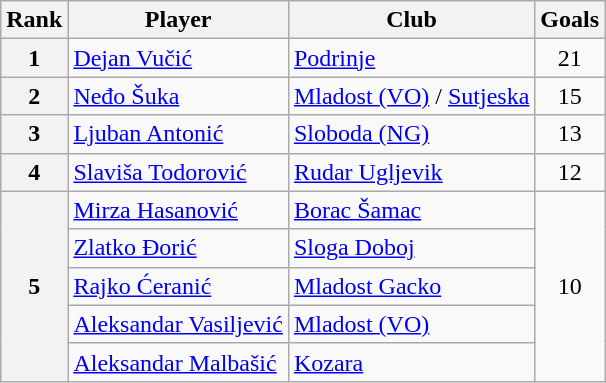<table class="wikitable" style="text-align:center">
<tr>
<th>Rank</th>
<th>Player</th>
<th>Club</th>
<th>Goals</th>
</tr>
<tr>
<th rowspan="1">1</th>
<td align="left"> <a href='#'>Dejan Vučić</a></td>
<td align="left"><a href='#'>Podrinje</a></td>
<td>21</td>
</tr>
<tr>
<th rowspan="1">2</th>
<td align="left"> <a href='#'>Neđo Šuka</a></td>
<td align="left"><a href='#'>Mladost (VO)</a> / <a href='#'>Sutjeska</a></td>
<td>15</td>
</tr>
<tr>
<th rowspan="1">3</th>
<td align="left"> <a href='#'>Ljuban Antonić</a></td>
<td align="left"><a href='#'>Sloboda (NG)</a></td>
<td>13</td>
</tr>
<tr>
<th rowspan="1">4</th>
<td align="left"> <a href='#'>Slaviša Todorović</a></td>
<td align="left"><a href='#'>Rudar Ugljevik</a></td>
<td rowspan="1">12</td>
</tr>
<tr>
<th rowspan="5">5</th>
<td align="left"> <a href='#'>Mirza Hasanović</a></td>
<td align="left"><a href='#'>Borac Šamac</a></td>
<td rowspan="5">10</td>
</tr>
<tr>
<td align="left"> <a href='#'>Zlatko Đorić</a></td>
<td align="left"><a href='#'>Sloga Doboj</a></td>
</tr>
<tr>
<td align="left"> <a href='#'>Rajko Ćeranić</a></td>
<td align="left"><a href='#'>Mladost Gacko</a></td>
</tr>
<tr>
<td align="left"> <a href='#'>Aleksandar Vasiljević</a></td>
<td align="left"><a href='#'>Mladost (VO)</a></td>
</tr>
<tr>
<td align="left"> <a href='#'>Aleksandar Malbašić</a></td>
<td align="left"><a href='#'>Kozara</a></td>
</tr>
</table>
